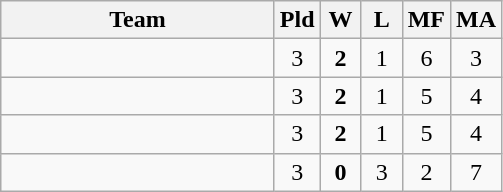<table class=wikitable style="text-align:center">
<tr>
<th width=175>Team</th>
<th width=20>Pld</th>
<th width=20>W</th>
<th width=20>L</th>
<th width=20>MF</th>
<th width=20>MA</th>
</tr>
<tr>
<td style="text-align:left"></td>
<td>3</td>
<td><strong>2</strong></td>
<td>1</td>
<td>6</td>
<td>3</td>
</tr>
<tr>
<td style="text-align:left"></td>
<td>3</td>
<td><strong>2</strong></td>
<td>1</td>
<td>5</td>
<td>4</td>
</tr>
<tr -bgcolor=ffcccc>
<td style="text-align:left"></td>
<td>3</td>
<td><strong>2</strong></td>
<td>1</td>
<td>5</td>
<td>4</td>
</tr>
<tr -bgcolor=ffcccc>
<td style="text-align:left"></td>
<td>3</td>
<td><strong>0</strong></td>
<td>3</td>
<td>2</td>
<td>7</td>
</tr>
</table>
